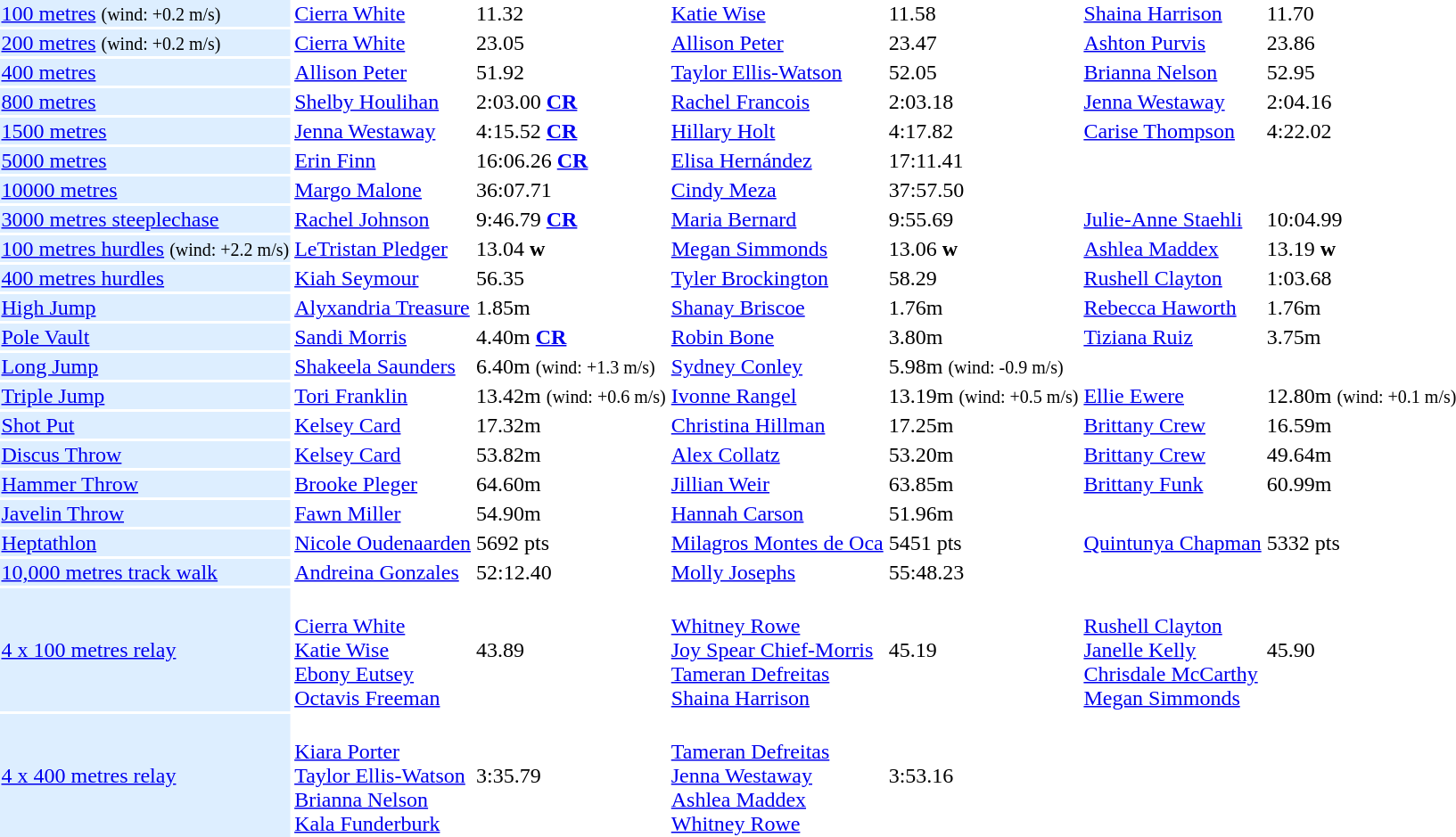<table>
<tr>
<td bgcolor = DDEEFF><a href='#'>100 metres</a> <small>(wind: +0.2 m/s)</small></td>
<td align=left><a href='#'>Cierra White</a><br> </td>
<td>11.32</td>
<td align=left><a href='#'>Katie Wise</a><br> </td>
<td>11.58</td>
<td align=left><a href='#'>Shaina Harrison</a><br> </td>
<td>11.70</td>
</tr>
<tr>
<td bgcolor = DDEEFF><a href='#'>200 metres</a> <small>(wind: +0.2 m/s)</small></td>
<td align=left><a href='#'>Cierra White</a><br> </td>
<td>23.05</td>
<td align=left><a href='#'>Allison Peter</a><br> </td>
<td>23.47</td>
<td align=left><a href='#'>Ashton Purvis</a><br> </td>
<td>23.86</td>
</tr>
<tr>
<td bgcolor = DDEEFF><a href='#'>400 metres</a></td>
<td align=left><a href='#'>Allison Peter</a><br> </td>
<td>51.92</td>
<td align=left><a href='#'>Taylor Ellis-Watson</a><br> </td>
<td>52.05</td>
<td align=left><a href='#'>Brianna Nelson</a><br> </td>
<td>52.95</td>
</tr>
<tr>
<td bgcolor = DDEEFF><a href='#'>800 metres</a></td>
<td align=left><a href='#'>Shelby Houlihan</a><br> </td>
<td>2:03.00 <a href='#'><strong>CR</strong></a></td>
<td align=left><a href='#'>Rachel Francois</a><br> </td>
<td>2:03.18</td>
<td align=left><a href='#'>Jenna Westaway</a><br> </td>
<td>2:04.16</td>
</tr>
<tr>
<td bgcolor = DDEEFF><a href='#'>1500 metres</a></td>
<td align=left><a href='#'>Jenna Westaway</a><br> </td>
<td>4:15.52 <a href='#'><strong>CR</strong></a></td>
<td align=left><a href='#'>Hillary Holt</a><br> </td>
<td>4:17.82</td>
<td align=left><a href='#'>Carise Thompson</a><br> </td>
<td>4:22.02</td>
</tr>
<tr>
<td bgcolor = DDEEFF><a href='#'>5000 metres</a></td>
<td align=left><a href='#'>Erin Finn</a><br> </td>
<td>16:06.26 <a href='#'><strong>CR</strong></a></td>
<td align=left><a href='#'>Elisa Hernández</a><br> </td>
<td>17:11.41</td>
<td></td>
<td></td>
</tr>
<tr>
<td bgcolor = DDEEFF><a href='#'>10000 metres</a></td>
<td align=left><a href='#'>Margo Malone</a><br> </td>
<td>36:07.71</td>
<td align=left><a href='#'>Cindy Meza</a><br> </td>
<td>37:57.50</td>
<td></td>
<td></td>
</tr>
<tr>
<td bgcolor = DDEEFF><a href='#'>3000 metres steeplechase</a></td>
<td align=left><a href='#'>Rachel Johnson</a><br> </td>
<td>9:46.79 <a href='#'><strong>CR</strong></a></td>
<td align=left><a href='#'>Maria Bernard</a><br> </td>
<td>9:55.69</td>
<td align=left><a href='#'>Julie-Anne Staehli</a><br> </td>
<td>10:04.99</td>
</tr>
<tr>
<td bgcolor = DDEEFF><a href='#'>100 metres hurdles</a> <small>(wind: +2.2 m/s)</small></td>
<td align=left><a href='#'>LeTristan Pledger</a><br> </td>
<td>13.04 <strong>w</strong></td>
<td align=left><a href='#'>Megan Simmonds</a><br> </td>
<td>13.06 <strong>w</strong></td>
<td align=left><a href='#'>Ashlea Maddex</a><br> </td>
<td>13.19 <strong>w</strong></td>
</tr>
<tr>
<td bgcolor = DDEEFF><a href='#'>400 metres hurdles</a></td>
<td align=left><a href='#'>Kiah Seymour</a><br> </td>
<td>56.35</td>
<td align=left><a href='#'>Tyler Brockington</a><br> </td>
<td>58.29</td>
<td align=left><a href='#'>Rushell Clayton</a><br> </td>
<td>1:03.68</td>
</tr>
<tr>
<td bgcolor = DDEEFF><a href='#'>High Jump</a></td>
<td align=left><a href='#'>Alyxandria Treasure</a><br> </td>
<td>1.85m</td>
<td align=left><a href='#'>Shanay Briscoe</a><br> </td>
<td>1.76m</td>
<td align=left><a href='#'>Rebecca Haworth</a><br> </td>
<td>1.76m</td>
</tr>
<tr>
<td bgcolor = DDEEFF><a href='#'>Pole Vault</a></td>
<td align=left><a href='#'>Sandi Morris</a><br> </td>
<td>4.40m <a href='#'><strong>CR</strong></a></td>
<td align=left><a href='#'>Robin Bone</a><br> </td>
<td>3.80m</td>
<td align=left><a href='#'>Tiziana Ruiz</a><br> </td>
<td>3.75m</td>
</tr>
<tr>
<td bgcolor = DDEEFF><a href='#'>Long Jump</a></td>
<td align=left><a href='#'>Shakeela Saunders</a><br> </td>
<td>6.40m <small>(wind: +1.3 m/s)</small></td>
<td align=left><a href='#'>Sydney Conley</a><br> </td>
<td>5.98m <small>(wind: -0.9 m/s)</small></td>
<td></td>
<td></td>
</tr>
<tr>
<td bgcolor = DDEEFF><a href='#'>Triple Jump</a></td>
<td align=left><a href='#'>Tori Franklin</a><br> </td>
<td>13.42m <small>(wind: +0.6 m/s)</small></td>
<td align=left><a href='#'>Ivonne Rangel</a><br> </td>
<td>13.19m <small>(wind: +0.5 m/s)</small></td>
<td align=left><a href='#'>Ellie Ewere</a><br> </td>
<td>12.80m <small>(wind: +0.1 m/s)</small></td>
</tr>
<tr>
<td bgcolor = DDEEFF><a href='#'>Shot Put</a></td>
<td align=left><a href='#'>Kelsey Card</a><br> </td>
<td>17.32m</td>
<td align=left><a href='#'>Christina Hillman</a><br> </td>
<td>17.25m</td>
<td align=left><a href='#'>Brittany Crew</a><br> </td>
<td>16.59m</td>
</tr>
<tr>
<td bgcolor = DDEEFF><a href='#'>Discus Throw</a></td>
<td align=left><a href='#'>Kelsey Card</a><br> </td>
<td>53.82m</td>
<td align=left><a href='#'>Alex Collatz</a><br> </td>
<td>53.20m</td>
<td align=left><a href='#'>Brittany Crew</a><br> </td>
<td>49.64m</td>
</tr>
<tr>
<td bgcolor = DDEEFF><a href='#'>Hammer Throw</a></td>
<td align=left><a href='#'>Brooke Pleger</a><br> </td>
<td>64.60m</td>
<td align=left><a href='#'>Jillian Weir</a><br> </td>
<td>63.85m</td>
<td align=left><a href='#'>Brittany Funk</a><br> </td>
<td>60.99m</td>
</tr>
<tr>
<td bgcolor = DDEEFF><a href='#'>Javelin Throw</a></td>
<td align=left><a href='#'>Fawn Miller</a><br> </td>
<td>54.90m</td>
<td align=left><a href='#'>Hannah Carson</a><br> </td>
<td>51.96m</td>
<td></td>
<td></td>
</tr>
<tr>
<td bgcolor = DDEEFF><a href='#'>Heptathlon</a></td>
<td align=left><a href='#'>Nicole Oudenaarden</a><br> </td>
<td>5692 pts</td>
<td align=left><a href='#'>Milagros Montes de Oca</a><br> </td>
<td>5451 pts</td>
<td align=left><a href='#'>Quintunya Chapman</a><br> </td>
<td>5332 pts</td>
</tr>
<tr>
<td bgcolor = DDEEFF><a href='#'>10,000 metres track walk</a></td>
<td align=left><a href='#'>Andreina Gonzales</a><br> </td>
<td>52:12.40</td>
<td align=left><a href='#'>Molly Josephs</a><br> </td>
<td>55:48.23</td>
<td></td>
<td></td>
</tr>
<tr>
<td bgcolor = DDEEFF><a href='#'>4 x 100 metres relay</a></td>
<td> <br><a href='#'>Cierra White</a><br><a href='#'>Katie Wise</a><br><a href='#'>Ebony Eutsey</a><br><a href='#'>Octavis Freeman</a></td>
<td>43.89</td>
<td> <br><a href='#'>Whitney Rowe</a><br><a href='#'>Joy Spear Chief-Morris</a><br><a href='#'>Tameran Defreitas</a><br><a href='#'>Shaina Harrison</a></td>
<td>45.19</td>
<td> <br><a href='#'>Rushell Clayton</a><br><a href='#'>Janelle Kelly</a><br><a href='#'>Chrisdale McCarthy</a><br><a href='#'>Megan Simmonds</a></td>
<td>45.90</td>
</tr>
<tr>
<td bgcolor = DDEEFF><a href='#'>4 x 400 metres relay</a></td>
<td> <br><a href='#'>Kiara Porter</a><br><a href='#'>Taylor Ellis-Watson</a><br><a href='#'>Brianna Nelson</a><br><a href='#'>Kala Funderburk</a></td>
<td>3:35.79</td>
<td> <br><a href='#'>Tameran Defreitas</a><br><a href='#'>Jenna Westaway</a><br><a href='#'>Ashlea Maddex</a><br><a href='#'>Whitney Rowe</a></td>
<td>3:53.16</td>
<td></td>
<td></td>
</tr>
</table>
